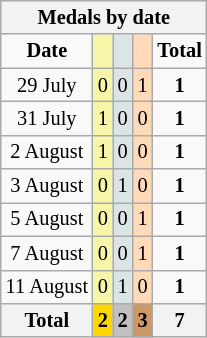<table class="wikitable" style="font-size:85%">
<tr bgcolor="#efefef">
<th colspan=6>Medals by date</th>
</tr>
<tr align=center>
<td><strong>Date</strong></td>
<td bgcolor=#f7f6a8></td>
<td bgcolor=#dce5e5></td>
<td bgcolor=#ffdab9></td>
<td><strong>Total</strong></td>
</tr>
<tr align=center>
<td>29 July</td>
<td style="background:#F7F6A8;">0</td>
<td style="background:#DCE5E5;">0</td>
<td style="background:#FFDAB9;">1</td>
<td><strong>1</strong></td>
</tr>
<tr align=center>
<td>31 July</td>
<td style="background:#F7F6A8;">1</td>
<td style="background:#DCE5E5;">0</td>
<td style="background:#FFDAB9;">0</td>
<td><strong>1</strong></td>
</tr>
<tr align=center>
<td>2 August</td>
<td style="background:#F7F6A8;">1</td>
<td style="background:#DCE5E5;">0</td>
<td style="background:#FFDAB9;">0</td>
<td><strong>1</strong></td>
</tr>
<tr align=center>
<td>3 August</td>
<td style="background:#F7F6A8;">0</td>
<td style="background:#DCE5E5;">1</td>
<td style="background:#FFDAB9;">0</td>
<td><strong>1</strong></td>
</tr>
<tr align=center>
<td>5 August</td>
<td style="background:#F7F6A8;">0</td>
<td style="background:#DCE5E5;">0</td>
<td style="background:#FFDAB9;">1</td>
<td><strong>1</strong></td>
</tr>
<tr align=center>
<td>7 August</td>
<td style="background:#F7F6A8;">0</td>
<td style="background:#DCE5E5;">0</td>
<td style="background:#FFDAB9;">1</td>
<td><strong>1</strong></td>
</tr>
<tr align=center>
<td>11 August</td>
<td style="background:#F7F6A8;">0</td>
<td style="background:#DCE5E5;">1</td>
<td style="background:#FFDAB9;">0</td>
<td><strong>1</strong></td>
</tr>
<tr align=center>
<th><strong>Total</strong></th>
<th style="background:gold;"><strong>2</strong></th>
<th style="background:silver;"><strong>2</strong></th>
<th style="background:#c96;"><strong>3</strong></th>
<th>7</th>
</tr>
</table>
